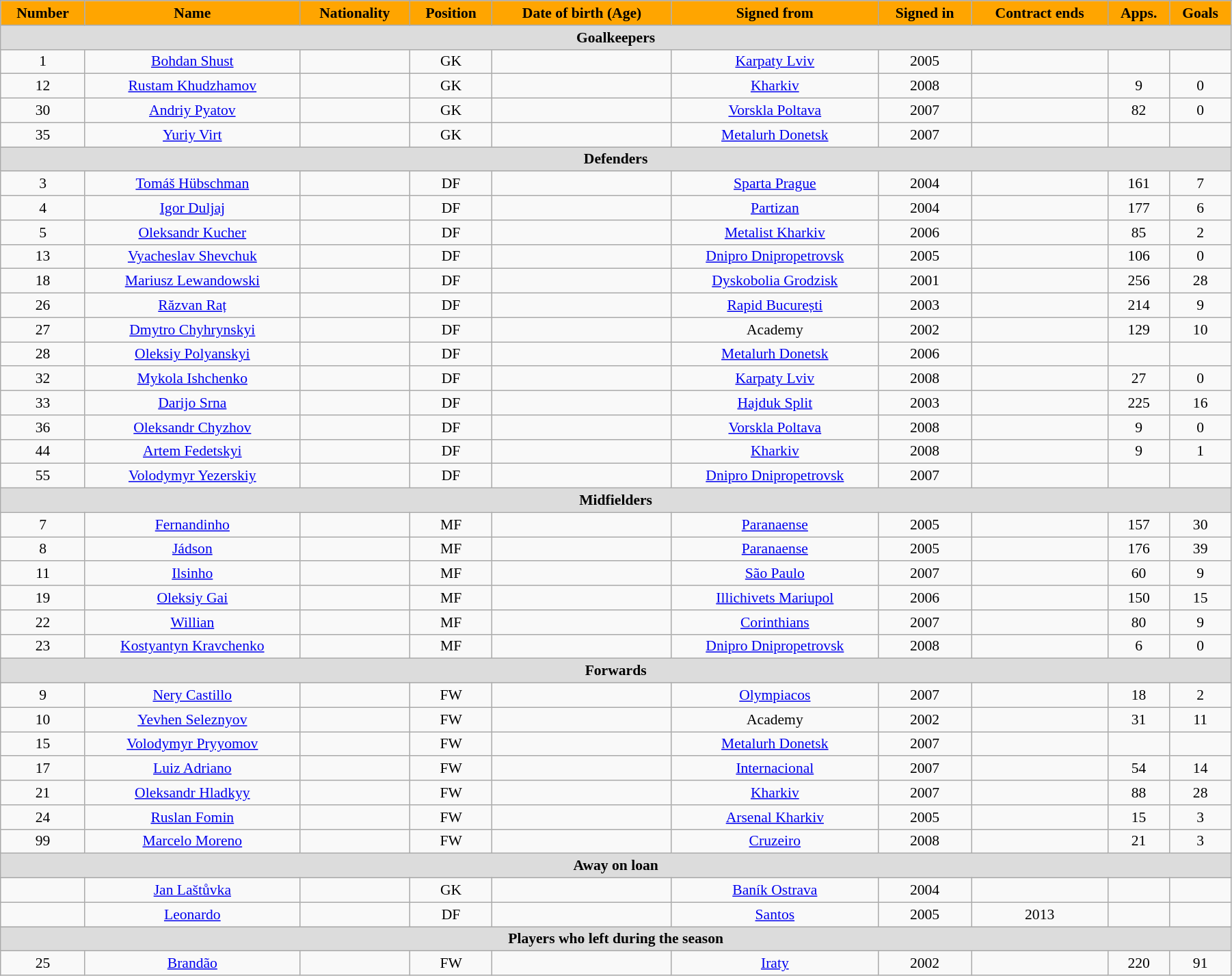<table class="wikitable"  style="text-align:center; font-size:90%; width:95%;">
<tr>
<th style="background:orange; color:#000000; text-align:center;">Number</th>
<th style="background:orange; color:#000000; text-align:center;">Name</th>
<th style="background:orange; color:#000000; text-align:center;">Nationality</th>
<th style="background:orange; color:#000000; text-align:center;">Position</th>
<th style="background:orange; color:#000000; text-align:center;">Date of birth (Age)</th>
<th style="background:orange; color:#000000; text-align:center;">Signed from</th>
<th style="background:orange; color:#000000; text-align:center;">Signed in</th>
<th style="background:orange; color:#000000; text-align:center;">Contract ends</th>
<th style="background:orange; color:#000000; text-align:center;">Apps.</th>
<th style="background:orange; color:#000000; text-align:center;">Goals</th>
</tr>
<tr>
<th colspan="11"  style="background:#dcdcdc; text-align:center;">Goalkeepers</th>
</tr>
<tr>
<td>1</td>
<td><a href='#'>Bohdan Shust</a></td>
<td></td>
<td>GK</td>
<td></td>
<td><a href='#'>Karpaty Lviv</a></td>
<td>2005</td>
<td></td>
<td></td>
<td></td>
</tr>
<tr>
<td>12</td>
<td><a href='#'>Rustam Khudzhamov</a></td>
<td></td>
<td>GK</td>
<td></td>
<td><a href='#'>Kharkiv</a></td>
<td>2008</td>
<td></td>
<td>9</td>
<td>0</td>
</tr>
<tr>
<td>30</td>
<td><a href='#'>Andriy Pyatov</a></td>
<td></td>
<td>GK</td>
<td></td>
<td><a href='#'>Vorskla Poltava</a></td>
<td>2007</td>
<td></td>
<td>82</td>
<td>0</td>
</tr>
<tr>
<td>35</td>
<td><a href='#'>Yuriy Virt</a></td>
<td></td>
<td>GK</td>
<td></td>
<td><a href='#'>Metalurh Donetsk</a></td>
<td>2007</td>
<td></td>
<td></td>
<td></td>
</tr>
<tr>
<th colspan="11"  style="background:#dcdcdc; text-align:center;">Defenders</th>
</tr>
<tr>
<td>3</td>
<td><a href='#'>Tomáš Hübschman</a></td>
<td></td>
<td>DF</td>
<td></td>
<td><a href='#'>Sparta Prague</a></td>
<td>2004</td>
<td></td>
<td>161</td>
<td>7</td>
</tr>
<tr>
<td>4</td>
<td><a href='#'>Igor Duljaj</a></td>
<td></td>
<td>DF</td>
<td></td>
<td><a href='#'>Partizan</a></td>
<td>2004</td>
<td></td>
<td>177</td>
<td>6</td>
</tr>
<tr>
<td>5</td>
<td><a href='#'>Oleksandr Kucher</a></td>
<td></td>
<td>DF</td>
<td></td>
<td><a href='#'>Metalist Kharkiv</a></td>
<td>2006</td>
<td></td>
<td>85</td>
<td>2</td>
</tr>
<tr>
<td>13</td>
<td><a href='#'>Vyacheslav Shevchuk</a></td>
<td></td>
<td>DF</td>
<td></td>
<td><a href='#'>Dnipro Dnipropetrovsk</a></td>
<td>2005</td>
<td></td>
<td>106</td>
<td>0</td>
</tr>
<tr>
<td>18</td>
<td><a href='#'>Mariusz Lewandowski</a></td>
<td></td>
<td>DF</td>
<td></td>
<td><a href='#'>Dyskobolia Grodzisk</a></td>
<td>2001</td>
<td></td>
<td>256</td>
<td>28</td>
</tr>
<tr>
<td>26</td>
<td><a href='#'>Răzvan Raț</a></td>
<td></td>
<td>DF</td>
<td></td>
<td><a href='#'>Rapid București</a></td>
<td>2003</td>
<td></td>
<td>214</td>
<td>9</td>
</tr>
<tr>
<td>27</td>
<td><a href='#'>Dmytro Chyhrynskyi</a></td>
<td></td>
<td>DF</td>
<td></td>
<td>Academy</td>
<td>2002</td>
<td></td>
<td>129</td>
<td>10</td>
</tr>
<tr>
<td>28</td>
<td><a href='#'>Oleksiy Polyanskyi</a></td>
<td></td>
<td>DF</td>
<td></td>
<td><a href='#'>Metalurh Donetsk</a></td>
<td>2006</td>
<td></td>
<td></td>
<td></td>
</tr>
<tr>
<td>32</td>
<td><a href='#'>Mykola Ishchenko</a></td>
<td></td>
<td>DF</td>
<td></td>
<td><a href='#'>Karpaty Lviv</a></td>
<td>2008</td>
<td></td>
<td>27</td>
<td>0</td>
</tr>
<tr>
<td>33</td>
<td><a href='#'>Darijo Srna</a> </td>
<td></td>
<td>DF</td>
<td></td>
<td><a href='#'>Hajduk Split</a></td>
<td>2003</td>
<td></td>
<td>225</td>
<td>16</td>
</tr>
<tr>
<td>36</td>
<td><a href='#'>Oleksandr Chyzhov</a></td>
<td></td>
<td>DF</td>
<td></td>
<td><a href='#'>Vorskla Poltava</a></td>
<td>2008</td>
<td></td>
<td>9</td>
<td>0</td>
</tr>
<tr>
<td>44</td>
<td><a href='#'>Artem Fedetskyi</a></td>
<td></td>
<td>DF</td>
<td></td>
<td><a href='#'>Kharkiv</a></td>
<td>2008</td>
<td></td>
<td>9</td>
<td>1</td>
</tr>
<tr>
<td>55</td>
<td><a href='#'>Volodymyr Yezerskiy</a></td>
<td></td>
<td>DF</td>
<td></td>
<td><a href='#'>Dnipro Dnipropetrovsk</a></td>
<td>2007</td>
<td></td>
<td></td>
<td></td>
</tr>
<tr>
<th colspan="11"  style="background:#dcdcdc; text-align:center;">Midfielders</th>
</tr>
<tr>
<td>7</td>
<td><a href='#'>Fernandinho</a></td>
<td></td>
<td>MF</td>
<td></td>
<td><a href='#'>Paranaense</a></td>
<td>2005</td>
<td></td>
<td>157</td>
<td>30</td>
</tr>
<tr>
<td>8</td>
<td><a href='#'>Jádson</a></td>
<td></td>
<td>MF</td>
<td></td>
<td><a href='#'>Paranaense</a></td>
<td>2005</td>
<td></td>
<td>176</td>
<td>39</td>
</tr>
<tr>
<td>11</td>
<td><a href='#'>Ilsinho</a></td>
<td></td>
<td>MF</td>
<td></td>
<td><a href='#'>São Paulo</a></td>
<td>2007</td>
<td></td>
<td>60</td>
<td>9</td>
</tr>
<tr>
<td>19</td>
<td><a href='#'>Oleksiy Gai</a></td>
<td></td>
<td>MF</td>
<td></td>
<td><a href='#'>Illichivets Mariupol</a></td>
<td>2006</td>
<td></td>
<td>150</td>
<td>15</td>
</tr>
<tr>
<td>22</td>
<td><a href='#'>Willian</a></td>
<td></td>
<td>MF</td>
<td></td>
<td><a href='#'>Corinthians</a></td>
<td>2007</td>
<td></td>
<td>80</td>
<td>9</td>
</tr>
<tr>
<td>23</td>
<td><a href='#'>Kostyantyn Kravchenko</a></td>
<td></td>
<td>MF</td>
<td></td>
<td><a href='#'>Dnipro Dnipropetrovsk</a></td>
<td>2008</td>
<td></td>
<td>6</td>
<td>0</td>
</tr>
<tr>
<th colspan="11"  style="background:#dcdcdc; text-align:center;">Forwards</th>
</tr>
<tr>
<td>9</td>
<td><a href='#'>Nery Castillo</a></td>
<td></td>
<td>FW</td>
<td></td>
<td><a href='#'>Olympiacos</a></td>
<td>2007</td>
<td></td>
<td>18</td>
<td>2</td>
</tr>
<tr>
<td>10</td>
<td><a href='#'>Yevhen Seleznyov</a></td>
<td></td>
<td>FW</td>
<td></td>
<td>Academy</td>
<td>2002</td>
<td></td>
<td>31</td>
<td>11</td>
</tr>
<tr>
<td>15</td>
<td><a href='#'>Volodymyr Pryyomov</a></td>
<td></td>
<td>FW</td>
<td></td>
<td><a href='#'>Metalurh Donetsk</a></td>
<td>2007</td>
<td></td>
<td></td>
<td></td>
</tr>
<tr>
<td>17</td>
<td><a href='#'>Luiz Adriano</a></td>
<td></td>
<td>FW</td>
<td></td>
<td><a href='#'>Internacional</a></td>
<td>2007</td>
<td></td>
<td>54</td>
<td>14</td>
</tr>
<tr>
<td>21</td>
<td><a href='#'>Oleksandr Hladkyy</a></td>
<td></td>
<td>FW</td>
<td></td>
<td><a href='#'>Kharkiv</a></td>
<td>2007</td>
<td></td>
<td>88</td>
<td>28</td>
</tr>
<tr>
<td>24</td>
<td><a href='#'>Ruslan Fomin</a></td>
<td></td>
<td>FW</td>
<td></td>
<td><a href='#'>Arsenal Kharkiv</a></td>
<td>2005</td>
<td></td>
<td>15</td>
<td>3</td>
</tr>
<tr>
<td>99</td>
<td><a href='#'>Marcelo Moreno</a></td>
<td></td>
<td>FW</td>
<td></td>
<td><a href='#'>Cruzeiro</a></td>
<td>2008</td>
<td></td>
<td>21</td>
<td>3</td>
</tr>
<tr>
<th colspan="11"  style="background:#dcdcdc; text-align:center;">Away on loan</th>
</tr>
<tr>
<td></td>
<td><a href='#'>Jan Laštůvka</a></td>
<td></td>
<td>GK</td>
<td></td>
<td><a href='#'>Baník Ostrava</a></td>
<td>2004</td>
<td></td>
<td></td>
<td></td>
</tr>
<tr>
<td></td>
<td><a href='#'>Leonardo</a></td>
<td></td>
<td>DF</td>
<td></td>
<td><a href='#'>Santos</a></td>
<td>2005</td>
<td>2013</td>
<td></td>
<td></td>
</tr>
<tr>
<th colspan="11"  style="background:#dcdcdc; text-align:center;">Players who left during the season</th>
</tr>
<tr>
<td>25</td>
<td><a href='#'>Brandão</a></td>
<td></td>
<td>FW</td>
<td></td>
<td><a href='#'>Iraty</a></td>
<td>2002</td>
<td></td>
<td>220</td>
<td>91</td>
</tr>
</table>
